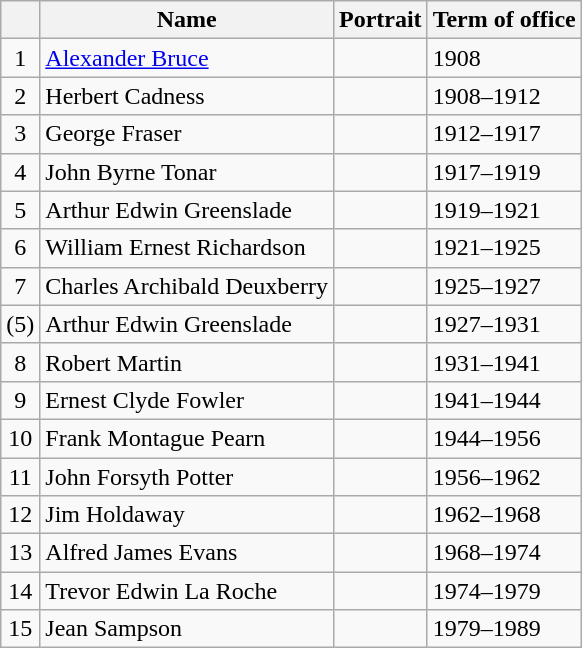<table class="wikitable">
<tr>
<th></th>
<th>Name</th>
<th>Portrait</th>
<th>Term of office</th>
</tr>
<tr>
<td align=center>1</td>
<td><a href='#'>Alexander Bruce</a></td>
<td></td>
<td>1908</td>
</tr>
<tr>
<td align=center>2</td>
<td>Herbert Cadness</td>
<td></td>
<td>1908–1912</td>
</tr>
<tr>
<td align=center>3</td>
<td>George Fraser</td>
<td></td>
<td>1912–1917</td>
</tr>
<tr>
<td align=center>4</td>
<td>John Byrne Tonar</td>
<td></td>
<td>1917–1919</td>
</tr>
<tr>
<td align=center>5</td>
<td>Arthur Edwin Greenslade</td>
<td></td>
<td>1919–1921</td>
</tr>
<tr>
<td align=center>6</td>
<td>William Ernest Richardson</td>
<td></td>
<td>1921–1925</td>
</tr>
<tr>
<td align=center>7</td>
<td>Charles Archibald Deuxberry</td>
<td></td>
<td>1925–1927</td>
</tr>
<tr>
<td align=center>(5)</td>
<td>Arthur Edwin Greenslade</td>
<td></td>
<td>1927–1931</td>
</tr>
<tr>
<td align=center>8</td>
<td>Robert Martin</td>
<td></td>
<td>1931–1941</td>
</tr>
<tr>
<td align=center>9</td>
<td>Ernest Clyde Fowler</td>
<td></td>
<td>1941–1944</td>
</tr>
<tr>
<td align=center>10</td>
<td>Frank Montague Pearn</td>
<td></td>
<td>1944–1956</td>
</tr>
<tr>
<td align=center>11</td>
<td>John Forsyth Potter</td>
<td></td>
<td>1956–1962</td>
</tr>
<tr>
<td align=center>12</td>
<td>Jim Holdaway</td>
<td></td>
<td>1962–1968</td>
</tr>
<tr>
<td align=center>13</td>
<td>Alfred James Evans</td>
<td></td>
<td>1968–1974</td>
</tr>
<tr>
<td align=center>14</td>
<td>Trevor Edwin La Roche</td>
<td></td>
<td>1974–1979</td>
</tr>
<tr>
<td align=center>15</td>
<td>Jean Sampson</td>
<td></td>
<td>1979–1989</td>
</tr>
</table>
